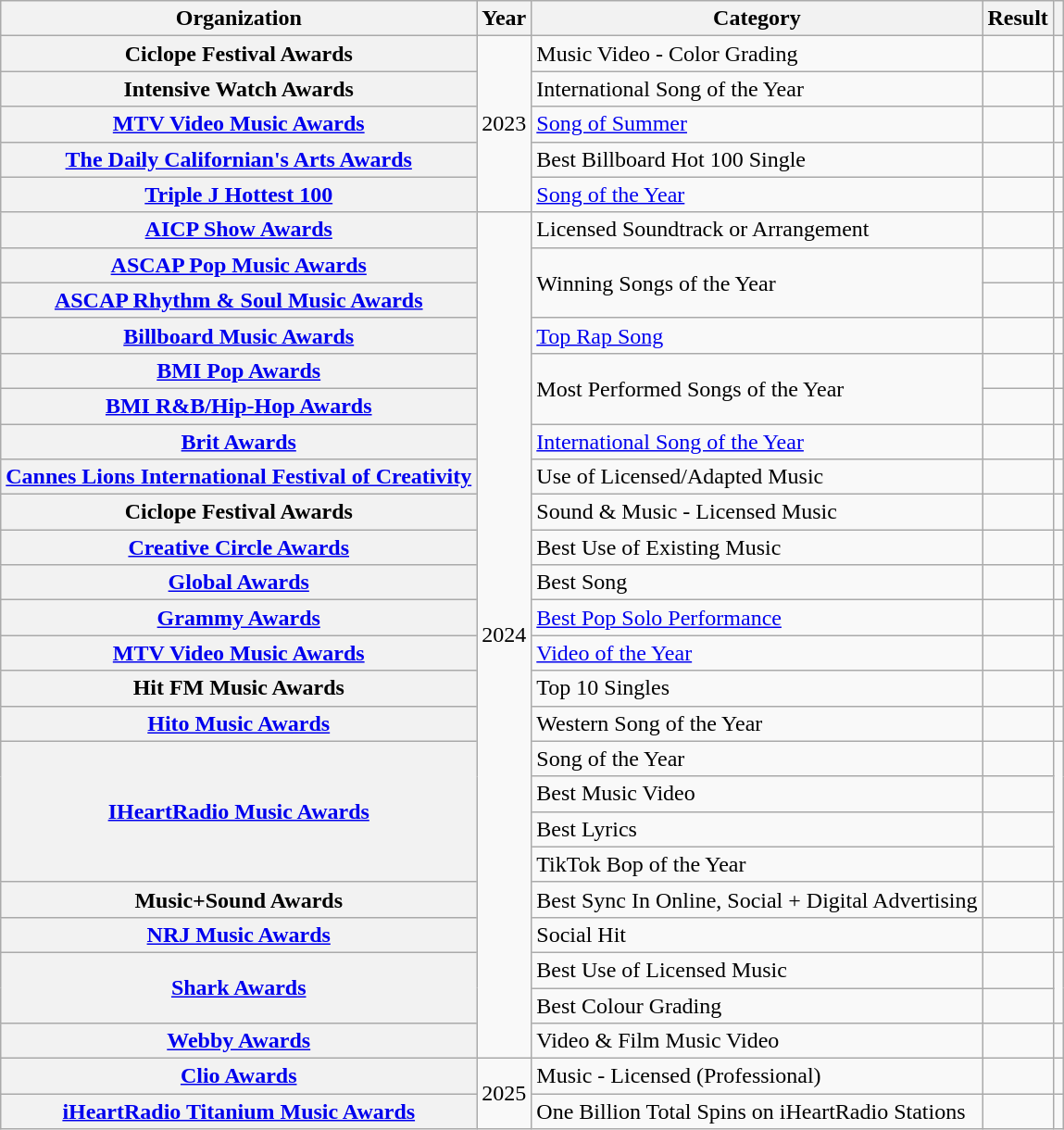<table class="wikitable sortable plainrowheaders" style="border:none; margin:0;">
<tr>
<th scope="col">Organization</th>
<th scope="col">Year</th>
<th scope="col">Category</th>
<th scope="col">Result</th>
<th class="unsortable" scope="col"></th>
</tr>
<tr>
<th scope="row">Ciclope Festival Awards</th>
<td rowspan="5">2023</td>
<td>Music Video - Color Grading</td>
<td></td>
<td></td>
</tr>
<tr>
<th scope="row">Intensive Watch Awards</th>
<td>International Song of the Year</td>
<td></td>
<td></td>
</tr>
<tr>
<th scope="row"><a href='#'>MTV Video Music Awards</a></th>
<td><a href='#'>Song of Summer</a></td>
<td></td>
<td></td>
</tr>
<tr>
<th scope="row"><a href='#'>The Daily Californian's Arts Awards</a></th>
<td>Best Billboard Hot 100 Single</td>
<td></td>
<td></td>
</tr>
<tr>
<th scope="row"><a href='#'>Triple J Hottest 100</a></th>
<td><a href='#'>Song of the Year</a></td>
<td></td>
<td></td>
</tr>
<tr>
<th scope="row"><a href='#'>AICP Show Awards</a></th>
<td rowspan="24">2024</td>
<td>Licensed Soundtrack or Arrangement </td>
<td></td>
<td></td>
</tr>
<tr>
<th scope="row"><a href='#'>ASCAP Pop Music Awards</a></th>
<td rowspan="2">Winning Songs of the Year</td>
<td></td>
<td></td>
</tr>
<tr>
<th scope="row"><a href='#'>ASCAP Rhythm & Soul Music Awards</a></th>
<td></td>
<td></td>
</tr>
<tr>
<th scope="row"><a href='#'>Billboard Music Awards</a></th>
<td><a href='#'>Top Rap Song</a></td>
<td></td>
<td></td>
</tr>
<tr>
<th scope="row"><a href='#'>BMI Pop Awards</a></th>
<td rowspan="2">Most Performed Songs of the Year</td>
<td></td>
<td></td>
</tr>
<tr>
<th scope="row"><a href='#'>BMI R&B/Hip-Hop Awards</a></th>
<td></td>
<td></td>
</tr>
<tr>
<th scope="row"><a href='#'>Brit Awards</a></th>
<td><a href='#'>International Song of the Year</a></td>
<td></td>
<td></td>
</tr>
<tr>
<th scope="row"><a href='#'>Cannes Lions International Festival of Creativity</a></th>
<td>Use of Licensed/Adapted Music </td>
<td></td>
<td></td>
</tr>
<tr>
<th scope="row">Ciclope Festival Awards</th>
<td>Sound & Music - Licensed Music </td>
<td></td>
<td></td>
</tr>
<tr>
<th scope="row"><a href='#'>Creative Circle Awards</a></th>
<td>Best Use of Existing Music </td>
<td></td>
<td></td>
</tr>
<tr>
<th scope="row"><a href='#'>Global Awards</a></th>
<td>Best Song</td>
<td></td>
<td></td>
</tr>
<tr>
<th scope="row"><a href='#'>Grammy Awards</a></th>
<td><a href='#'>Best Pop Solo Performance</a></td>
<td></td>
<td></td>
</tr>
<tr>
<th scope="row"><a href='#'>MTV Video Music Awards</a></th>
<td><a href='#'>Video of the Year</a></td>
<td></td>
<td></td>
</tr>
<tr>
<th scope="row">Hit FM Music Awards</th>
<td>Top 10 Singles</td>
<td></td>
<td></td>
</tr>
<tr>
<th scope="row"><a href='#'>Hito Music Awards</a></th>
<td>Western Song of the Year</td>
<td></td>
<td></td>
</tr>
<tr>
<th rowspan="4" scope="row"><a href='#'>IHeartRadio Music Awards</a></th>
<td>Song of the Year</td>
<td></td>
<td rowspan="4"></td>
</tr>
<tr>
<td>Best Music Video</td>
<td></td>
</tr>
<tr>
<td>Best Lyrics</td>
<td></td>
</tr>
<tr>
<td>TikTok Bop of the Year</td>
<td></td>
</tr>
<tr>
<th scope="row">Music+Sound Awards</th>
<td>Best Sync In Online, Social + Digital Advertising </td>
<td></td>
<td></td>
</tr>
<tr>
<th scope="row"><a href='#'>NRJ Music Awards</a></th>
<td>Social Hit</td>
<td></td>
<td></td>
</tr>
<tr>
<th rowspan="2" scope="row"><a href='#'>Shark Awards</a></th>
<td>Best Use of Licensed Music </td>
<td></td>
<td rowspan="2"></td>
</tr>
<tr>
<td>Best Colour Grading</td>
<td></td>
</tr>
<tr>
<th scope="row"><a href='#'>Webby Awards</a></th>
<td>Video & Film Music Video</td>
<td></td>
<td></td>
</tr>
<tr>
<th scope="row"><a href='#'>Clio Awards</a></th>
<td rowspan="2">2025</td>
<td>Music - Licensed (Professional) </td>
<td></td>
<td></td>
</tr>
<tr>
<th scope="row"><a href='#'>iHeartRadio Titanium Music Awards</a></th>
<td>One Billion Total Spins on iHeartRadio Stations</td>
<td></td>
<td></td>
</tr>
</table>
